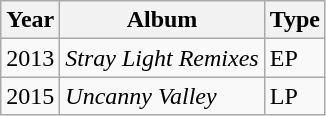<table class="wikitable">
<tr>
<th>Year</th>
<th>Album</th>
<th>Type</th>
</tr>
<tr>
<td>2013</td>
<td><em>Stray Light Remixes</em></td>
<td>EP</td>
</tr>
<tr>
<td>2015</td>
<td><em>Uncanny Valley</em></td>
<td>LP</td>
</tr>
</table>
